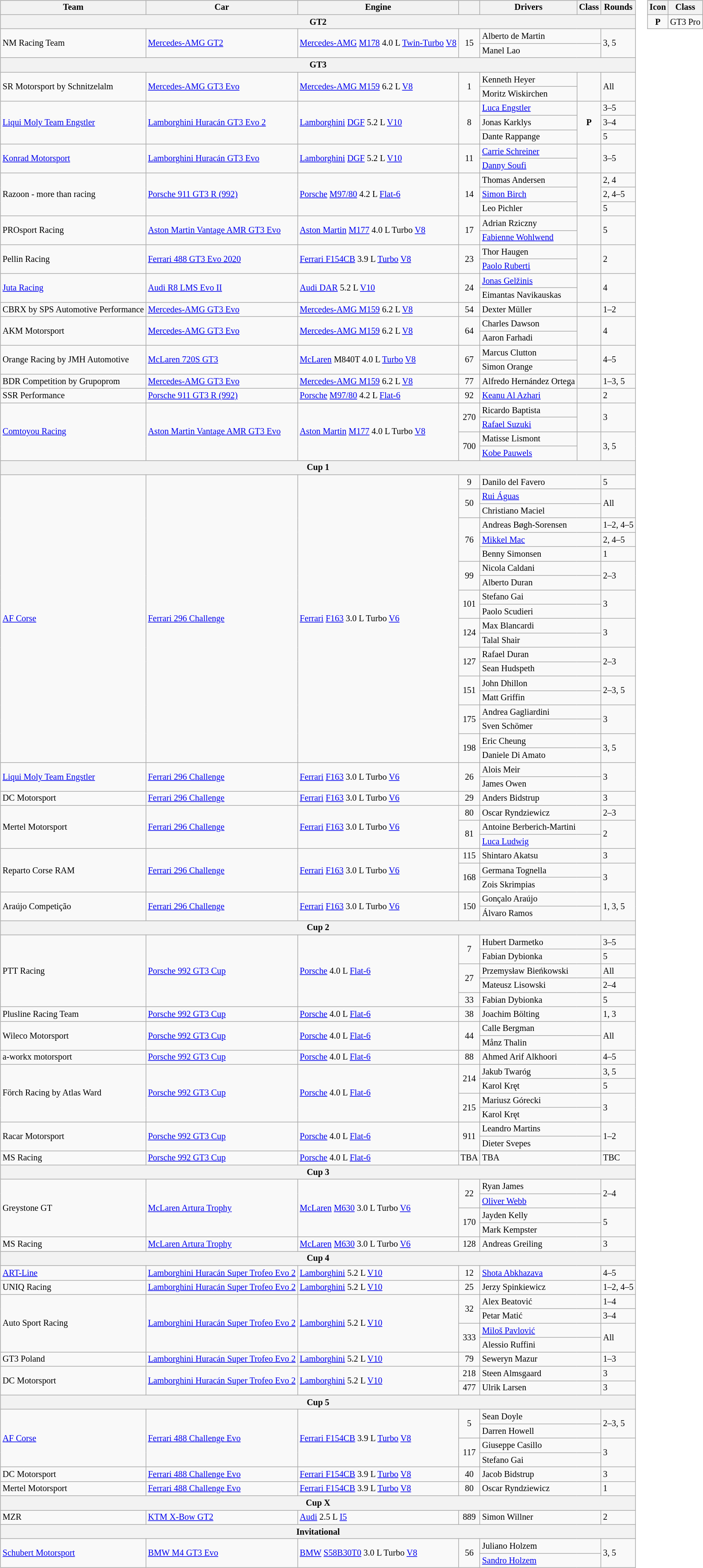<table>
<tr>
<td><br><table class="wikitable" style="font-size: 85%">
<tr>
<th>Team</th>
<th>Car</th>
<th>Engine</th>
<th></th>
<th>Drivers</th>
<th>Class</th>
<th>Rounds</th>
</tr>
<tr>
<th colspan="7">GT2</th>
</tr>
<tr>
<td rowspan="2"> NM Racing Team</td>
<td rowspan="2"><a href='#'>Mercedes-AMG GT2</a></td>
<td rowspan="2"><a href='#'>Mercedes-AMG</a> <a href='#'>M178</a> 4.0 L <a href='#'>Twin-Turbo</a> <a href='#'>V8</a></td>
<td rowspan="2" align="center">15</td>
<td colspan="2"> Alberto de Martin</td>
<td rowspan="2">3, 5</td>
</tr>
<tr>
<td colspan="2"> Manel Lao</td>
</tr>
<tr>
<th colspan="7">GT3</th>
</tr>
<tr>
<td rowspan="2"> SR Motorsport by Schnitzelalm</td>
<td rowspan="2"><a href='#'>Mercedes-AMG GT3 Evo</a></td>
<td rowspan="2"><a href='#'>Mercedes-AMG M159</a> 6.2 L <a href='#'>V8</a></td>
<td rowspan="2" align="center">1</td>
<td> Kenneth Heyer</td>
<td rowspan="2" align="center"></td>
<td rowspan="2">All</td>
</tr>
<tr>
<td> Moritz Wiskirchen</td>
</tr>
<tr>
<td rowspan="3"> <a href='#'>Liqui Moly Team Engstler</a></td>
<td rowspan="3"><a href='#'>Lamborghini Huracán GT3 Evo 2</a></td>
<td rowspan="3"><a href='#'>Lamborghini</a> <a href='#'>DGF</a> 5.2 L <a href='#'>V10</a></td>
<td rowspan="3" align="center">8</td>
<td> <a href='#'>Luca Engstler</a></td>
<td rowspan="3" align="center"><strong><span>P</span></strong></td>
<td>3–5</td>
</tr>
<tr>
<td> Jonas Karklys</td>
<td>3–4</td>
</tr>
<tr>
<td> Dante Rappange</td>
<td>5</td>
</tr>
<tr>
<td rowspan="2"> <a href='#'>Konrad Motorsport</a></td>
<td rowspan="2"><a href='#'>Lamborghini Huracán GT3 Evo</a></td>
<td rowspan="2"><a href='#'>Lamborghini</a> <a href='#'>DGF</a> 5.2 L <a href='#'>V10</a></td>
<td rowspan="2" align="center">11</td>
<td> <a href='#'>Carrie Schreiner</a></td>
<td rowspan="2" align="center"></td>
<td rowspan="2">3–5</td>
</tr>
<tr>
<td> <a href='#'>Danny Soufi</a></td>
</tr>
<tr>
<td rowspan="3"> Razoon - more than racing</td>
<td rowspan="3"><a href='#'>Porsche 911 GT3 R (992)</a></td>
<td rowspan="3"><a href='#'>Porsche</a> <a href='#'>M97/80</a> 4.2 L <a href='#'>Flat-6</a></td>
<td rowspan="3" align="center">14</td>
<td> Thomas Andersen</td>
<td rowspan="3" align="center"></td>
<td>2, 4</td>
</tr>
<tr>
<td> <a href='#'>Simon Birch</a></td>
<td>2, 4–5</td>
</tr>
<tr>
<td> Leo Pichler</td>
<td>5</td>
</tr>
<tr>
<td rowspan=2> PROsport Racing</td>
<td rowspan=2><a href='#'>Aston Martin Vantage AMR GT3 Evo</a></td>
<td rowspan=2><a href='#'>Aston Martin</a> <a href='#'>M177</a> 4.0 L Turbo <a href='#'>V8</a></td>
<td rowspan=2 align=center>17</td>
<td> Adrian Rziczny</td>
<td rowspan=2></td>
<td rowspan=2>5</td>
</tr>
<tr>
<td> <a href='#'>Fabienne Wohlwend</a></td>
</tr>
<tr>
<td rowspan="2"> Pellin Racing</td>
<td rowspan="2"><a href='#'>Ferrari 488 GT3 Evo 2020</a></td>
<td rowspan="2"><a href='#'>Ferrari F154CB</a> 3.9 L <a href='#'>Turbo</a> <a href='#'>V8</a></td>
<td rowspan="2" align="center">23</td>
<td> Thor Haugen</td>
<td rowspan="2" align="center"></td>
<td rowspan="2">2</td>
</tr>
<tr>
<td> <a href='#'>Paolo Ruberti</a></td>
</tr>
<tr>
<td rowspan="2"> <a href='#'>Juta Racing</a></td>
<td rowspan="2"><a href='#'>Audi R8 LMS Evo II</a></td>
<td rowspan="2"><a href='#'>Audi DAR</a> 5.2 L <a href='#'>V10</a></td>
<td rowspan="2" align="center">24</td>
<td> <a href='#'>Jonas Gelžinis</a></td>
<td rowspan="2" align="center"></td>
<td rowspan="2">4</td>
</tr>
<tr>
<td> Eimantas Navikauskas</td>
</tr>
<tr>
<td> CBRX by SPS Automotive Performance</td>
<td><a href='#'>Mercedes-AMG GT3 Evo</a></td>
<td><a href='#'>Mercedes-AMG M159</a> 6.2 L <a href='#'>V8</a></td>
<td align="center">54</td>
<td> Dexter Müller</td>
<td align="center"></td>
<td>1–2</td>
</tr>
<tr>
<td rowspan="2"> AKM Motorsport</td>
<td rowspan="2"><a href='#'>Mercedes-AMG GT3 Evo</a></td>
<td rowspan="2"><a href='#'>Mercedes-AMG M159</a> 6.2 L <a href='#'>V8</a></td>
<td rowspan="2" align="center">64</td>
<td> Charles Dawson</td>
<td rowspan="2" align="center"></td>
<td rowspan="2">4</td>
</tr>
<tr>
<td> Aaron Farhadi</td>
</tr>
<tr>
<td rowspan="2"> Orange Racing by JMH Automotive</td>
<td rowspan="2"><a href='#'>McLaren 720S GT3</a></td>
<td rowspan="2"><a href='#'>McLaren</a> M840T 4.0 L <a href='#'>Turbo</a> <a href='#'>V8</a></td>
<td rowspan="2" align="center">67</td>
<td> Marcus Clutton</td>
<td rowspan="2" align="center"></td>
<td rowspan="2">4–5</td>
</tr>
<tr>
<td> Simon Orange</td>
</tr>
<tr>
<td> BDR Competition by Grupoprom</td>
<td><a href='#'>Mercedes-AMG GT3 Evo</a></td>
<td><a href='#'>Mercedes-AMG M159</a> 6.2 L <a href='#'>V8</a></td>
<td align="center">77</td>
<td> Alfredo Hernández Ortega</td>
<td align="center"></td>
<td>1–3, 5</td>
</tr>
<tr>
<td> SSR Performance</td>
<td><a href='#'>Porsche 911 GT3 R (992)</a></td>
<td><a href='#'>Porsche</a> <a href='#'>M97/80</a> 4.2 L <a href='#'>Flat-6</a></td>
<td align="center">92</td>
<td> <a href='#'>Keanu Al Azhari</a></td>
<td align="center"></td>
<td>2</td>
</tr>
<tr>
<td rowspan="4"> <a href='#'>Comtoyou Racing</a></td>
<td rowspan="4"><a href='#'>Aston Martin Vantage AMR GT3 Evo</a></td>
<td rowspan="4"><a href='#'>Aston Martin</a> <a href='#'>M177</a> 4.0 L Turbo <a href='#'>V8</a></td>
<td rowspan="2" align="center">270</td>
<td> Ricardo Baptista</td>
<td rowspan="2" align="center"></td>
<td rowspan="2">3</td>
</tr>
<tr>
<td> <a href='#'>Rafael Suzuki</a></td>
</tr>
<tr>
<td rowspan="2" align="center">700</td>
<td> Matisse Lismont</td>
<td rowspan="2" align="center"></td>
<td rowspan="2">3, 5</td>
</tr>
<tr>
<td> <a href='#'>Kobe Pauwels</a></td>
</tr>
<tr>
<th colspan="7">Cup 1</th>
</tr>
<tr>
<td rowspan="20"> <a href='#'>AF Corse</a></td>
<td rowspan="20"><a href='#'>Ferrari 296 Challenge</a></td>
<td rowspan="20"><a href='#'>Ferrari</a> <a href='#'>F163</a> 3.0 L Turbo <a href='#'>V6</a></td>
<td align="center">9</td>
<td colspan="2"> Danilo del Favero</td>
<td>5</td>
</tr>
<tr>
<td rowspan="2" align="center">50</td>
<td colspan="2"> <a href='#'>Rui Águas</a></td>
<td rowspan="2">All</td>
</tr>
<tr>
<td colspan="2"> Christiano Maciel</td>
</tr>
<tr>
<td rowspan="3" align="center">76</td>
<td colspan="2"> Andreas Bøgh-Sorensen</td>
<td rowspan="1">1–2, 4–5</td>
</tr>
<tr>
<td colspan="2"> <a href='#'>Mikkel Mac</a></td>
<td rowspan="1">2, 4–5</td>
</tr>
<tr>
<td colspan="2"> Benny Simonsen</td>
<td rowspan="1">1</td>
</tr>
<tr>
<td rowspan="2" align="center">99</td>
<td colspan="2"> Nicola Caldani</td>
<td rowspan="2">2–3</td>
</tr>
<tr>
<td colspan="2"> Alberto Duran</td>
</tr>
<tr>
<td rowspan="2" align="center">101</td>
<td colspan="2"> Stefano Gai</td>
<td rowspan="2">3</td>
</tr>
<tr>
<td colspan="2"> Paolo Scudieri</td>
</tr>
<tr>
<td rowspan="2" align="center">124</td>
<td colspan="2"> Max Blancardi</td>
<td rowspan="2">3</td>
</tr>
<tr>
<td colspan="2"> Talal Shair</td>
</tr>
<tr>
<td rowspan="2" align="center">127</td>
<td colspan="2"> Rafael Duran</td>
<td rowspan="2">2–3</td>
</tr>
<tr>
<td colspan="2"> Sean Hudspeth</td>
</tr>
<tr>
<td rowspan="2" align="center">151</td>
<td colspan="2"> John Dhillon</td>
<td rowspan="2">2–3, 5</td>
</tr>
<tr>
<td colspan="2"> Matt Griffin</td>
</tr>
<tr>
<td rowspan="2" align="center">175</td>
<td colspan="2"> Andrea Gagliardini</td>
<td rowspan="2">3</td>
</tr>
<tr>
<td colspan="2"> Sven Schömer</td>
</tr>
<tr>
<td rowspan="2" align="center">198</td>
<td colspan="2"> Eric Cheung</td>
<td rowspan="2">3, 5</td>
</tr>
<tr>
<td colspan="2"> Daniele Di Amato</td>
</tr>
<tr>
<td rowspan="2"> <a href='#'>Liqui Moly Team Engstler</a></td>
<td rowspan="2"><a href='#'>Ferrari 296 Challenge</a></td>
<td rowspan="2"><a href='#'>Ferrari</a> <a href='#'>F163</a> 3.0 L Turbo <a href='#'>V6</a></td>
<td rowspan="2" align="center">26</td>
<td colspan="2"> Alois Meir</td>
<td rowspan="2">3</td>
</tr>
<tr>
<td colspan="2"> James Owen</td>
</tr>
<tr>
<td> DC Motorsport</td>
<td><a href='#'>Ferrari 296 Challenge</a></td>
<td><a href='#'>Ferrari</a> <a href='#'>F163</a> 3.0 L Turbo <a href='#'>V6</a></td>
<td align="center">29</td>
<td colspan="2"> Anders Bidstrup</td>
<td>3</td>
</tr>
<tr>
<td rowspan="3"> Mertel Motorsport</td>
<td rowspan="3"><a href='#'>Ferrari 296 Challenge</a></td>
<td rowspan="3"><a href='#'>Ferrari</a> <a href='#'>F163</a> 3.0 L Turbo <a href='#'>V6</a></td>
<td rowspan="1" align="center">80</td>
<td colspan="2"> Oscar Ryndziewicz</td>
<td>2–3</td>
</tr>
<tr>
<td rowspan="2" align="center">81</td>
<td colspan="2"> Antoine Berberich-Martini</td>
<td rowspan="2">2</td>
</tr>
<tr>
<td colspan="2"> <a href='#'>Luca Ludwig</a></td>
</tr>
<tr>
<td rowspan="3"> Reparto Corse RAM</td>
<td rowspan="3"><a href='#'>Ferrari 296 Challenge</a></td>
<td rowspan="3"><a href='#'>Ferrari</a> <a href='#'>F163</a> 3.0 L Turbo <a href='#'>V6</a></td>
<td rowspan="1" align="center">115</td>
<td colspan="2"> Shintaro Akatsu</td>
<td>3</td>
</tr>
<tr>
<td rowspan="2" align="center">168</td>
<td colspan="2"> Germana Tognella</td>
<td rowspan="2">3</td>
</tr>
<tr>
<td colspan="2"> Zois Skrimpias</td>
</tr>
<tr>
<td rowspan="2"> Araújo Competição</td>
<td rowspan="2"><a href='#'>Ferrari 296 Challenge</a></td>
<td rowspan="2"><a href='#'>Ferrari</a> <a href='#'>F163</a> 3.0 L Turbo <a href='#'>V6</a></td>
<td rowspan="2" align="center">150</td>
<td colspan="2"> Gonçalo Araújo</td>
<td rowspan="2">1, 3, 5</td>
</tr>
<tr>
<td colspan="2"> Álvaro Ramos</td>
</tr>
<tr>
<th colspan="7">Cup 2</th>
</tr>
<tr>
<td rowspan="5"> PTT Racing</td>
<td rowspan="5"><a href='#'>Porsche 992 GT3 Cup</a></td>
<td rowspan="5"><a href='#'>Porsche</a> 4.0 L <a href='#'>Flat-6</a></td>
<td rowspan="2" align="center">7</td>
<td colspan="2"> Hubert Darmetko</td>
<td>3–5</td>
</tr>
<tr>
<td colspan="2"> Fabian Dybionka</td>
<td>5</td>
</tr>
<tr>
<td rowspan="2" align="center">27</td>
<td colspan="2"> Przemysław Bieńkowski</td>
<td>All</td>
</tr>
<tr>
<td colspan="2"> Mateusz Lisowski</td>
<td>2–4</td>
</tr>
<tr>
<td align="center">33</td>
<td colspan="2"> Fabian Dybionka</td>
<td>5</td>
</tr>
<tr>
<td> Plusline Racing Team</td>
<td><a href='#'>Porsche 992 GT3 Cup</a></td>
<td><a href='#'>Porsche</a> 4.0 L <a href='#'>Flat-6</a></td>
<td align="center">38</td>
<td colspan="2"> Joachim Bölting</td>
<td>1, 3</td>
</tr>
<tr>
<td rowspan="2"> Wileco Motorsport</td>
<td rowspan="2"><a href='#'>Porsche 992 GT3 Cup</a></td>
<td rowspan="2"><a href='#'>Porsche</a> 4.0 L <a href='#'>Flat-6</a></td>
<td rowspan="2" align="center">44</td>
<td colspan="2"> Calle Bergman</td>
<td rowspan="2">All</td>
</tr>
<tr>
<td colspan="2"> Månz Thalin</td>
</tr>
<tr>
<td> a-workx motorsport</td>
<td><a href='#'>Porsche 992 GT3 Cup</a></td>
<td><a href='#'>Porsche</a> 4.0 L <a href='#'>Flat-6</a></td>
<td align="center">88</td>
<td colspan="2"> Ahmed Arif Alkhoori</td>
<td>4–5</td>
</tr>
<tr>
<td rowspan="4"> Förch Racing by Atlas Ward</td>
<td rowspan="4"><a href='#'>Porsche 992 GT3 Cup</a></td>
<td rowspan="4"><a href='#'>Porsche</a> 4.0 L <a href='#'>Flat-6</a></td>
<td rowspan="2" align="center">214</td>
<td colspan="2"> Jakub Twaróg</td>
<td>3, 5</td>
</tr>
<tr>
<td colspan="2"> Karol Kręt</td>
<td>5</td>
</tr>
<tr>
<td rowspan="2" align="center">215</td>
<td colspan="2"> Mariusz Górecki</td>
<td rowspan="2">3</td>
</tr>
<tr>
<td colspan="2"> Karol Kręt</td>
</tr>
<tr>
<td rowspan="2"> Racar Motorsport</td>
<td rowspan="2"><a href='#'>Porsche 992 GT3 Cup</a></td>
<td rowspan="2"><a href='#'>Porsche</a> 4.0 L <a href='#'>Flat-6</a></td>
<td rowspan="2" align="center">911</td>
<td colspan="2"> Leandro Martins</td>
<td rowspan="2">1–2</td>
</tr>
<tr>
<td colspan="2"> Dieter Svepes</td>
</tr>
<tr>
<td> MS Racing</td>
<td rowspan="1"><a href='#'>Porsche 992 GT3 Cup</a></td>
<td rowspan="1"><a href='#'>Porsche</a> 4.0 L <a href='#'>Flat-6</a></td>
<td align="center">TBA</td>
<td colspan="2"> TBA</td>
<td>TBC</td>
</tr>
<tr>
<th colspan="7">Cup 3</th>
</tr>
<tr>
<td rowspan="4"> Greystone GT</td>
<td rowspan="4"><a href='#'>McLaren Artura Trophy</a></td>
<td rowspan="4"><a href='#'>McLaren</a> <a href='#'>M630</a> 3.0 L Turbo <a href='#'>V6</a></td>
<td rowspan="2" align="center">22</td>
<td colspan="2"> Ryan James</td>
<td rowspan="2">2–4</td>
</tr>
<tr>
<td colspan="2"> <a href='#'>Oliver Webb</a></td>
</tr>
<tr>
<td rowspan="2" align="center">170</td>
<td colspan="2"> Jayden Kelly</td>
<td rowspan="2">5</td>
</tr>
<tr>
<td colspan="2"> Mark Kempster</td>
</tr>
<tr>
<td> MS Racing</td>
<td><a href='#'>McLaren Artura Trophy</a></td>
<td><a href='#'>McLaren</a> <a href='#'>M630</a> 3.0 L Turbo <a href='#'>V6</a></td>
<td align="center">128</td>
<td colspan="2"> Andreas Greiling</td>
<td>3</td>
</tr>
<tr>
<th colspan="7">Cup 4</th>
</tr>
<tr>
<td> <a href='#'>ART-Line</a></td>
<td><a href='#'>Lamborghini Huracán Super Trofeo Evo 2</a></td>
<td><a href='#'>Lamborghini</a> 5.2 L <a href='#'>V10</a></td>
<td align="center">12</td>
<td colspan="2"> <a href='#'>Shota Abkhazava</a></td>
<td>4–5</td>
</tr>
<tr>
<td> UNIQ Racing</td>
<td><a href='#'>Lamborghini Huracán Super Trofeo Evo 2</a></td>
<td><a href='#'>Lamborghini</a> 5.2 L <a href='#'>V10</a></td>
<td align="center">25</td>
<td colspan="2"> Jerzy Spinkiewicz</td>
<td>1–2, 4–5</td>
</tr>
<tr>
<td rowspan="4"> Auto Sport Racing</td>
<td rowspan="4"><a href='#'>Lamborghini Huracán Super Trofeo Evo 2</a></td>
<td rowspan="4"><a href='#'>Lamborghini</a> 5.2 L <a href='#'>V10</a></td>
<td rowspan="2" align="center">32</td>
<td colspan="2"> Alex Beatović</td>
<td>1–4</td>
</tr>
<tr>
<td colspan="2"> Petar Matić</td>
<td>3–4</td>
</tr>
<tr>
<td rowspan="2" align="center">333</td>
<td colspan="2"> <a href='#'>Miloš Pavlović</a></td>
<td rowspan="2">All</td>
</tr>
<tr>
<td colspan="2"> Alessio Ruffini</td>
</tr>
<tr>
<td> GT3 Poland</td>
<td><a href='#'>Lamborghini Huracán Super Trofeo Evo 2</a></td>
<td><a href='#'>Lamborghini</a> 5.2 L <a href='#'>V10</a></td>
<td align="center">79</td>
<td colspan="2"> Seweryn Mazur</td>
<td>1–3</td>
</tr>
<tr>
<td rowspan="2"> DC Motorsport</td>
<td rowspan="2"><a href='#'>Lamborghini Huracán Super Trofeo Evo 2</a></td>
<td rowspan="2"><a href='#'>Lamborghini</a> 5.2 L <a href='#'>V10</a></td>
<td align="center">218</td>
<td colspan="2"> Steen Almsgaard</td>
<td>3</td>
</tr>
<tr>
<td align="center">477</td>
<td colspan="2"> Ulrik Larsen</td>
<td>3</td>
</tr>
<tr>
<th colspan="7">Cup 5</th>
</tr>
<tr>
<td rowspan="4"> <a href='#'>AF Corse</a></td>
<td rowspan="4"><a href='#'>Ferrari 488 Challenge Evo</a></td>
<td rowspan="4"><a href='#'>Ferrari F154CB</a> 3.9 L <a href='#'>Turbo</a> <a href='#'>V8</a></td>
<td rowspan="2" align="center">5</td>
<td colspan="2"> Sean Doyle</td>
<td rowspan="2">2–3, 5</td>
</tr>
<tr>
<td colspan="2"> Darren Howell</td>
</tr>
<tr>
<td rowspan="2" align="center">117</td>
<td colspan="2"> Giuseppe Casillo</td>
<td rowspan="2">3</td>
</tr>
<tr>
<td colspan="2"> Stefano Gai</td>
</tr>
<tr>
<td> DC Motorsport</td>
<td><a href='#'>Ferrari 488 Challenge Evo</a></td>
<td><a href='#'>Ferrari F154CB</a> 3.9 L <a href='#'>Turbo</a> <a href='#'>V8</a></td>
<td align="center">40</td>
<td colspan="2"> Jacob Bidstrup</td>
<td>3</td>
</tr>
<tr>
<td> Mertel Motorsport</td>
<td><a href='#'>Ferrari 488 Challenge Evo</a></td>
<td><a href='#'>Ferrari F154CB</a> 3.9 L <a href='#'>Turbo</a> <a href='#'>V8</a></td>
<td align="center">80</td>
<td colspan="2"> Oscar Ryndziewicz</td>
<td>1</td>
</tr>
<tr>
<th colspan="7">Cup X</th>
</tr>
<tr>
<td> MZR</td>
<td><a href='#'>KTM X-Bow GT2</a></td>
<td><a href='#'>Audi</a> 2.5 L <a href='#'>I5</a></td>
<td align="center">889</td>
<td colspan="2"> Simon Willner</td>
<td>2</td>
</tr>
<tr>
<th colspan="7">Invitational</th>
</tr>
<tr>
<td rowspan="2"> <a href='#'>Schubert Motorsport</a></td>
<td rowspan="2"><a href='#'>BMW M4 GT3 Evo</a></td>
<td rowspan="2"><a href='#'>BMW</a> <a href='#'>S58B30T0</a> 3.0 L Turbo <a href='#'>V8</a></td>
<td rowspan="2" align="center">56</td>
<td colspan="2"> Juliano Holzem</td>
<td rowspan="2">3, 5</td>
</tr>
<tr>
<td colspan="2"> <a href='#'>Sandro Holzem</a></td>
</tr>
</table>
</td>
<td valign="top"><br><table class="wikitable" style="font-size: 85%;">
<tr>
<th>Icon</th>
<th>Class</th>
</tr>
<tr>
<td align="center"><strong><span>P</span></strong></td>
<td nowrap="">GT3 Pro</td>
</tr>
</table>
</td>
</tr>
</table>
